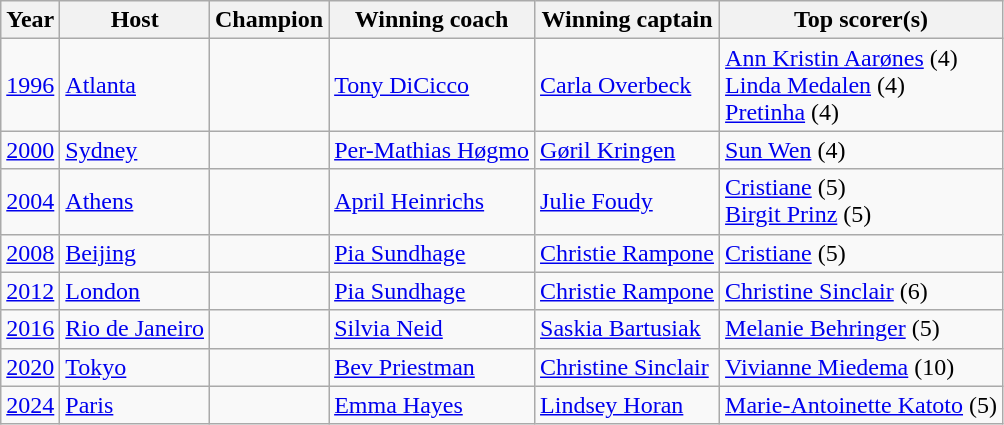<table class=wikitable>
<tr>
<th>Year</th>
<th>Host</th>
<th>Champion</th>
<th>Winning coach</th>
<th>Winning captain</th>
<th>Top scorer(s)</th>
</tr>
<tr>
<td><a href='#'>1996</a></td>
<td> <a href='#'>Atlanta</a></td>
<td></td>
<td> <a href='#'>Tony DiCicco</a></td>
<td> <a href='#'>Carla Overbeck</a></td>
<td> <a href='#'>Ann Kristin Aarønes</a> (4) <br>  <a href='#'>Linda Medalen</a> (4) <br>  <a href='#'>Pretinha</a> (4)</td>
</tr>
<tr>
<td><a href='#'>2000</a></td>
<td> <a href='#'>Sydney</a></td>
<td></td>
<td> <a href='#'>Per-Mathias Høgmo</a></td>
<td> <a href='#'>Gøril Kringen</a></td>
<td> <a href='#'>Sun Wen</a> (4)</td>
</tr>
<tr>
<td><a href='#'>2004</a></td>
<td> <a href='#'>Athens</a></td>
<td></td>
<td> <a href='#'>April Heinrichs</a></td>
<td> <a href='#'>Julie Foudy</a></td>
<td> <a href='#'>Cristiane</a> (5) <br>  <a href='#'>Birgit Prinz</a> (5)</td>
</tr>
<tr>
<td><a href='#'>2008</a></td>
<td> <a href='#'>Beijing</a></td>
<td></td>
<td> <a href='#'>Pia Sundhage</a></td>
<td> <a href='#'>Christie Rampone</a></td>
<td> <a href='#'>Cristiane</a> (5)</td>
</tr>
<tr>
<td><a href='#'>2012</a></td>
<td> <a href='#'>London</a></td>
<td></td>
<td> <a href='#'>Pia Sundhage</a></td>
<td> <a href='#'>Christie Rampone</a></td>
<td> <a href='#'>Christine Sinclair</a> (6)</td>
</tr>
<tr>
<td><a href='#'>2016</a></td>
<td> <a href='#'>Rio de Janeiro</a></td>
<td></td>
<td> <a href='#'>Silvia Neid</a></td>
<td> <a href='#'>Saskia Bartusiak</a></td>
<td> <a href='#'>Melanie Behringer</a> (5)</td>
</tr>
<tr>
<td><a href='#'>2020</a></td>
<td> <a href='#'>Tokyo</a></td>
<td></td>
<td> <a href='#'>Bev Priestman</a></td>
<td> <a href='#'>Christine Sinclair</a></td>
<td> <a href='#'>Vivianne Miedema</a> (10)</td>
</tr>
<tr>
<td><a href='#'>2024</a></td>
<td> <a href='#'>Paris</a></td>
<td></td>
<td> <a href='#'>Emma Hayes</a></td>
<td> <a href='#'>Lindsey Horan</a></td>
<td> <a href='#'>Marie-Antoinette Katoto</a> (5)</td>
</tr>
</table>
